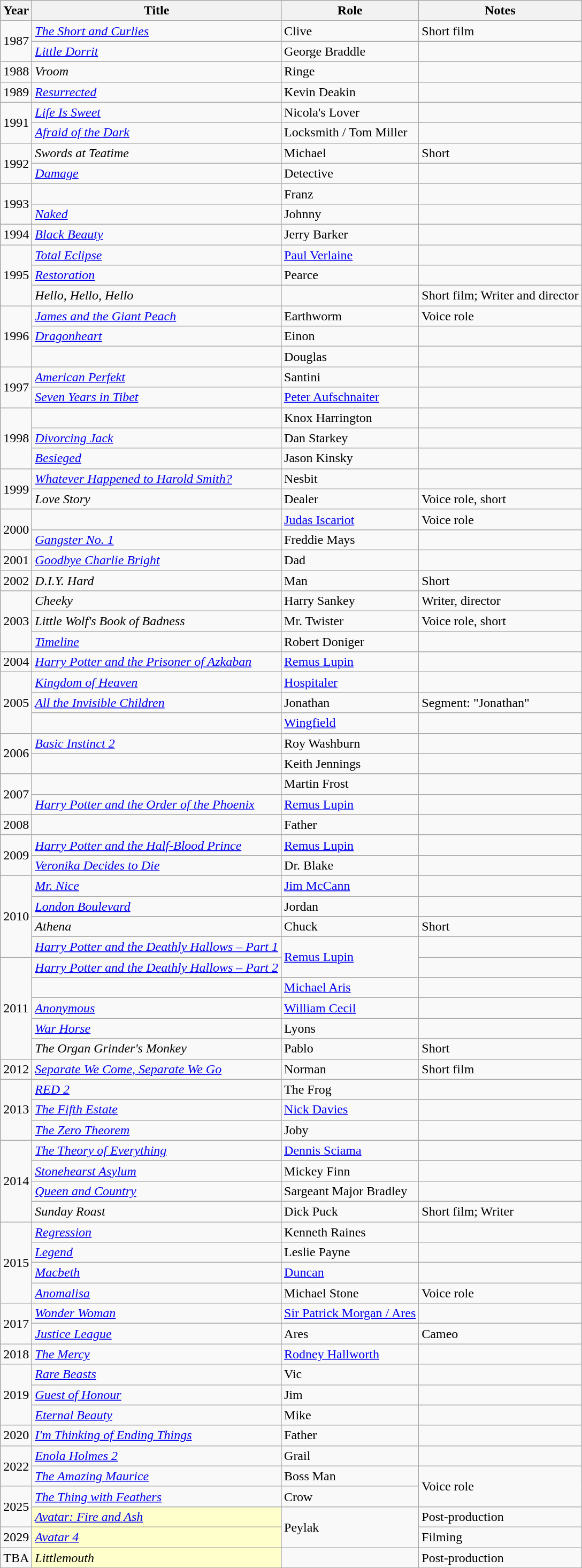<table class="wikitable sortable">
<tr>
<th>Year</th>
<th>Title</th>
<th>Role</th>
<th class="unsortable">Notes</th>
</tr>
<tr>
<td rowspan="2">1987</td>
<td><em><a href='#'>The Short and Curlies</a></em></td>
<td>Clive</td>
<td>Short film</td>
</tr>
<tr>
<td><em><a href='#'>Little Dorrit</a></em></td>
<td>George Braddle</td>
<td></td>
</tr>
<tr>
<td rowspan="1">1988</td>
<td><em>Vroom</em></td>
<td>Ringe</td>
<td></td>
</tr>
<tr>
<td>1989</td>
<td><em><a href='#'>Resurrected</a></em></td>
<td>Kevin Deakin</td>
<td></td>
</tr>
<tr>
<td rowspan="2">1991</td>
<td><em><a href='#'>Life Is Sweet</a></em></td>
<td>Nicola's Lover</td>
<td></td>
</tr>
<tr>
<td><em><a href='#'>Afraid of the Dark</a></em></td>
<td>Locksmith / Tom Miller</td>
<td></td>
</tr>
<tr>
<td rowspan="2">1992</td>
<td><em>Swords at Teatime</em></td>
<td>Michael</td>
<td>Short</td>
</tr>
<tr>
<td><em><a href='#'>Damage</a></em></td>
<td>Detective</td>
<td></td>
</tr>
<tr>
<td rowspan="2">1993</td>
<td><em></em></td>
<td>Franz</td>
<td></td>
</tr>
<tr>
<td><em><a href='#'>Naked</a></em></td>
<td>Johnny</td>
<td></td>
</tr>
<tr>
<td>1994</td>
<td><em><a href='#'>Black Beauty</a></em></td>
<td>Jerry Barker</td>
<td></td>
</tr>
<tr>
<td rowspan="3">1995</td>
<td><em><a href='#'>Total Eclipse</a></em></td>
<td><a href='#'>Paul Verlaine</a></td>
<td></td>
</tr>
<tr>
<td><em><a href='#'>Restoration</a></em></td>
<td>Pearce</td>
<td></td>
</tr>
<tr>
<td><em>Hello, Hello, Hello</em></td>
<td></td>
<td>Short film; Writer and director</td>
</tr>
<tr>
<td rowspan="3">1996</td>
<td><em><a href='#'>James and the Giant Peach</a></em></td>
<td>Earthworm</td>
<td>Voice role</td>
</tr>
<tr>
<td><em><a href='#'>Dragonheart</a></em></td>
<td>Einon</td>
<td></td>
</tr>
<tr>
<td><em></em></td>
<td>Douglas</td>
<td></td>
</tr>
<tr>
<td rowspan="2">1997</td>
<td><em><a href='#'>American Perfekt</a></em></td>
<td>Santini</td>
<td></td>
</tr>
<tr>
<td><em><a href='#'>Seven Years in Tibet</a></em></td>
<td><a href='#'>Peter Aufschnaiter</a></td>
<td></td>
</tr>
<tr>
<td rowspan="3">1998</td>
<td><em></em></td>
<td>Knox Harrington</td>
<td></td>
</tr>
<tr>
<td><em><a href='#'>Divorcing Jack</a></em></td>
<td>Dan Starkey</td>
<td></td>
</tr>
<tr>
<td><em><a href='#'>Besieged</a></em></td>
<td>Jason Kinsky</td>
<td></td>
</tr>
<tr>
<td rowspan="2">1999</td>
<td><em><a href='#'>Whatever Happened to Harold Smith?</a></em></td>
<td>Nesbit</td>
<td></td>
</tr>
<tr>
<td><em>Love Story</em></td>
<td>Dealer</td>
<td>Voice role, short</td>
</tr>
<tr>
<td rowspan="2">2000</td>
<td><em></em></td>
<td><a href='#'>Judas Iscariot</a></td>
<td>Voice role</td>
</tr>
<tr>
<td><em><a href='#'>Gangster No. 1</a></em></td>
<td>Freddie Mays</td>
<td></td>
</tr>
<tr>
<td>2001</td>
<td><em><a href='#'>Goodbye Charlie Bright</a></em></td>
<td>Dad</td>
<td></td>
</tr>
<tr>
<td>2002</td>
<td><em>D.I.Y. Hard</em></td>
<td>Man</td>
<td>Short</td>
</tr>
<tr>
<td rowspan="3">2003</td>
<td><em>Cheeky</em></td>
<td>Harry Sankey</td>
<td>Writer, director</td>
</tr>
<tr>
<td><em>Little Wolf's Book of Badness</em></td>
<td>Mr. Twister</td>
<td>Voice role, short</td>
</tr>
<tr>
<td><em><a href='#'>Timeline</a></em></td>
<td>Robert Doniger</td>
<td></td>
</tr>
<tr>
<td>2004</td>
<td><em><a href='#'>Harry Potter and the Prisoner of Azkaban</a></em></td>
<td><a href='#'>Remus Lupin</a></td>
<td></td>
</tr>
<tr>
<td rowspan="3">2005</td>
<td><em><a href='#'>Kingdom of Heaven</a></em></td>
<td><a href='#'>Hospitaler</a></td>
<td></td>
</tr>
<tr>
<td><em><a href='#'>All the Invisible Children</a></em></td>
<td>Jonathan</td>
<td>Segment: "Jonathan"</td>
</tr>
<tr>
<td><em></em></td>
<td><a href='#'>Wingfield</a></td>
<td></td>
</tr>
<tr>
<td rowspan="2">2006</td>
<td><em><a href='#'>Basic Instinct 2</a></em></td>
<td>Roy Washburn</td>
<td></td>
</tr>
<tr>
<td><em></em></td>
<td>Keith Jennings</td>
<td></td>
</tr>
<tr>
<td rowspan="2">2007</td>
<td><em></em></td>
<td>Martin Frost</td>
<td></td>
</tr>
<tr>
<td><em><a href='#'>Harry Potter and the Order of the Phoenix</a></em></td>
<td><a href='#'>Remus Lupin</a></td>
<td></td>
</tr>
<tr>
<td>2008</td>
<td><em></em></td>
<td>Father</td>
<td></td>
</tr>
<tr>
<td rowspan="2">2009</td>
<td><em><a href='#'>Harry Potter and the Half-Blood Prince</a></em></td>
<td><a href='#'>Remus Lupin</a></td>
<td></td>
</tr>
<tr>
<td><em><a href='#'>Veronika Decides to Die</a></em></td>
<td>Dr. Blake</td>
<td></td>
</tr>
<tr>
<td rowspan="4">2010</td>
<td><em><a href='#'>Mr. Nice</a></em></td>
<td><a href='#'>Jim McCann</a></td>
<td></td>
</tr>
<tr>
<td><em><a href='#'>London Boulevard</a></em></td>
<td>Jordan</td>
<td></td>
</tr>
<tr>
<td><em>Athena</em></td>
<td>Chuck</td>
<td>Short</td>
</tr>
<tr>
<td><em><a href='#'>Harry Potter and the Deathly Hallows – Part 1</a></em></td>
<td rowspan="2"><a href='#'>Remus Lupin</a></td>
<td></td>
</tr>
<tr>
<td rowspan="5">2011</td>
<td><em><a href='#'>Harry Potter and the Deathly Hallows – Part 2</a></em></td>
<td></td>
</tr>
<tr>
<td><em></em></td>
<td><a href='#'>Michael Aris</a></td>
<td></td>
</tr>
<tr>
<td><em><a href='#'>Anonymous</a></em></td>
<td><a href='#'>William Cecil</a></td>
<td></td>
</tr>
<tr>
<td><em><a href='#'>War Horse</a></em></td>
<td>Lyons</td>
<td></td>
</tr>
<tr>
<td><em>The Organ Grinder's Monkey</em></td>
<td>Pablo</td>
<td>Short</td>
</tr>
<tr>
<td>2012</td>
<td><em><a href='#'>Separate We Come, Separate We Go</a></em></td>
<td>Norman</td>
<td>Short film</td>
</tr>
<tr>
<td rowspan="3">2013</td>
<td><em><a href='#'>RED 2</a></em></td>
<td>The Frog</td>
<td></td>
</tr>
<tr>
<td><em><a href='#'>The Fifth Estate</a></em></td>
<td><a href='#'>Nick Davies</a></td>
<td></td>
</tr>
<tr>
<td><em><a href='#'>The Zero Theorem</a></em></td>
<td>Joby</td>
<td></td>
</tr>
<tr>
<td rowspan="4">2014</td>
<td><em><a href='#'>The Theory of Everything</a></em></td>
<td><a href='#'>Dennis Sciama</a></td>
<td></td>
</tr>
<tr>
<td><em><a href='#'>Stonehearst Asylum</a></em></td>
<td>Mickey Finn</td>
<td></td>
</tr>
<tr>
<td><em><a href='#'>Queen and Country</a></em></td>
<td>Sargeant Major Bradley</td>
<td></td>
</tr>
<tr>
<td><em>Sunday Roast</em></td>
<td>Dick Puck</td>
<td>Short film; Writer</td>
</tr>
<tr>
<td rowspan="4">2015</td>
<td><em><a href='#'>Regression</a></em></td>
<td>Kenneth Raines</td>
<td></td>
</tr>
<tr>
<td><em><a href='#'>Legend</a></em></td>
<td>Leslie Payne</td>
<td></td>
</tr>
<tr>
<td><em><a href='#'>Macbeth</a></em></td>
<td><a href='#'>Duncan</a></td>
<td></td>
</tr>
<tr>
<td><em><a href='#'>Anomalisa</a></em></td>
<td>Michael Stone</td>
<td>Voice role</td>
</tr>
<tr>
<td rowspan="2">2017</td>
<td><em><a href='#'>Wonder Woman</a></em></td>
<td><a href='#'>Sir Patrick Morgan / Ares</a></td>
<td></td>
</tr>
<tr>
<td><em><a href='#'>Justice League</a></em></td>
<td>Ares</td>
<td>Cameo</td>
</tr>
<tr>
<td>2018</td>
<td><em><a href='#'>The Mercy</a></em></td>
<td><a href='#'>Rodney Hallworth</a></td>
<td></td>
</tr>
<tr>
<td rowspan="3">2019</td>
<td><em><a href='#'>Rare Beasts</a></em></td>
<td>Vic</td>
<td></td>
</tr>
<tr>
<td><em><a href='#'>Guest of Honour</a></em></td>
<td>Jim</td>
<td></td>
</tr>
<tr>
<td><em><a href='#'>Eternal Beauty</a></em></td>
<td>Mike</td>
<td></td>
</tr>
<tr>
<td>2020</td>
<td><em><a href='#'>I'm Thinking of Ending Things</a></em></td>
<td>Father</td>
<td></td>
</tr>
<tr>
<td rowspan="2">2022</td>
<td><em><a href='#'>Enola Holmes 2</a></em></td>
<td>Grail</td>
<td></td>
</tr>
<tr>
<td><em><a href='#'>The Amazing Maurice</a></em></td>
<td>Boss Man</td>
<td rowspan="2">Voice role</td>
</tr>
<tr>
<td rowspan="2">2025</td>
<td><em><a href='#'>The Thing with Feathers</a></em></td>
<td>Crow</td>
</tr>
<tr>
<td style="background:#FFFFCC;"><em><a href='#'>Avatar: Fire and Ash</a></em> </td>
<td rowspan="2">Peylak</td>
<td>Post-production</td>
</tr>
<tr>
<td>2029</td>
<td style="background:#FFFFCC;"><em><a href='#'>Avatar 4</a></em> </td>
<td>Filming</td>
</tr>
<tr>
<td>TBA</td>
<td style="background:#FFFFCC;"><em>Littlemouth</em> </td>
<td></td>
<td>Post-production</td>
</tr>
<tr>
</tr>
</table>
